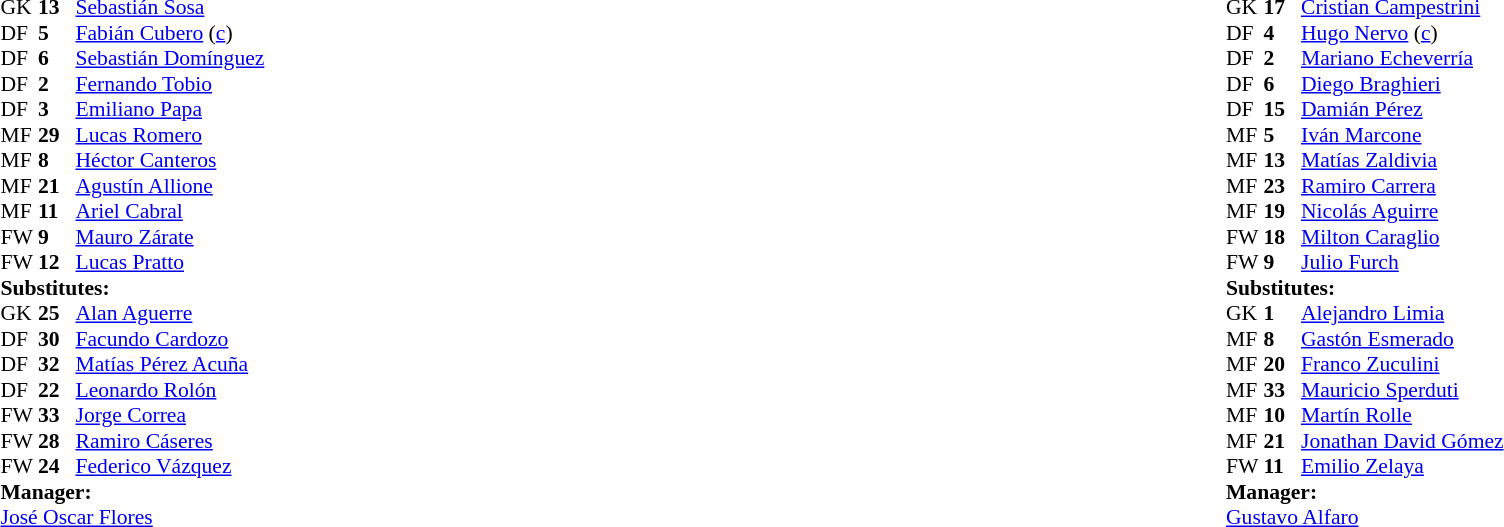<table width="100%">
<tr>
<td style="vertical-align:top; width:40%"><br><table style="font-size: 90%" cellspacing="0" cellpadding="0">
<tr>
<th width=25></th>
<th width=25></th>
</tr>
<tr>
<td>GK</td>
<td><strong>13</strong></td>
<td> <a href='#'>Sebastián Sosa</a></td>
</tr>
<tr>
<td>DF</td>
<td><strong>5</strong></td>
<td> <a href='#'>Fabián Cubero</a> (<a href='#'>c</a>)</td>
<td></td>
</tr>
<tr>
<td>DF</td>
<td><strong>6</strong></td>
<td> <a href='#'>Sebastián Domínguez</a></td>
</tr>
<tr>
<td>DF</td>
<td><strong>2</strong></td>
<td> <a href='#'>Fernando Tobio</a></td>
</tr>
<tr>
<td>DF</td>
<td><strong>3</strong></td>
<td> <a href='#'>Emiliano Papa</a></td>
</tr>
<tr>
<td>MF</td>
<td><strong>29</strong></td>
<td> <a href='#'>Lucas Romero</a></td>
</tr>
<tr>
<td>MF</td>
<td><strong>8</strong></td>
<td> <a href='#'>Héctor Canteros</a></td>
<td></td>
<td></td>
</tr>
<tr>
<td>MF</td>
<td><strong>21</strong></td>
<td> <a href='#'>Agustín Allione</a></td>
</tr>
<tr>
<td>MF</td>
<td><strong>11</strong></td>
<td> <a href='#'>Ariel Cabral</a></td>
</tr>
<tr>
<td>FW</td>
<td><strong>9</strong></td>
<td> <a href='#'>Mauro Zárate</a></td>
<td></td>
<td></td>
</tr>
<tr>
<td>FW</td>
<td><strong>12</strong></td>
<td> <a href='#'>Lucas Pratto</a></td>
<td></td>
</tr>
<tr>
<td colspan=3><strong>Substitutes:</strong></td>
</tr>
<tr>
<td>GK</td>
<td><strong>25</strong></td>
<td> <a href='#'>Alan Aguerre</a></td>
</tr>
<tr>
<td>DF</td>
<td><strong>30</strong></td>
<td> <a href='#'>Facundo Cardozo</a></td>
</tr>
<tr>
<td>DF</td>
<td><strong>32</strong></td>
<td> <a href='#'>Matías Pérez Acuña</a></td>
</tr>
<tr>
<td>DF</td>
<td><strong>22</strong></td>
<td> <a href='#'>Leonardo Rolón</a></td>
</tr>
<tr>
<td>FW</td>
<td><strong>33</strong></td>
<td> <a href='#'>Jorge Correa</a></td>
<td></td>
<td></td>
</tr>
<tr>
<td>FW</td>
<td><strong>28</strong></td>
<td> <a href='#'>Ramiro Cáseres</a></td>
</tr>
<tr>
<td>FW</td>
<td><strong>24</strong></td>
<td> <a href='#'>Federico Vázquez</a></td>
<td></td>
<td></td>
</tr>
<tr>
<td colspan=3><strong>Manager:</strong></td>
</tr>
<tr>
<td colspan="4"> <a href='#'>José Oscar Flores</a></td>
</tr>
</table>
</td>
<td style="vertical-align:top; width:50%"><br><table cellspacing="0" cellpadding="0" style="font-size:90%; margin:auto">
<tr>
<th width=25></th>
<th width=25></th>
</tr>
<tr>
<td>GK</td>
<td><strong>17</strong></td>
<td> <a href='#'>Cristian Campestrini</a></td>
</tr>
<tr>
<td>DF</td>
<td><strong>4</strong></td>
<td> <a href='#'>Hugo Nervo</a> (<a href='#'>c</a>)</td>
</tr>
<tr>
<td>DF</td>
<td><strong>2</strong></td>
<td> <a href='#'>Mariano Echeverría</a></td>
<td></td>
</tr>
<tr>
<td>DF</td>
<td><strong>6</strong></td>
<td> <a href='#'>Diego Braghieri</a></td>
</tr>
<tr>
<td>DF</td>
<td><strong>15</strong></td>
<td> <a href='#'>Damián Pérez</a></td>
<td></td>
</tr>
<tr>
<td>MF</td>
<td><strong>5</strong></td>
<td> <a href='#'>Iván Marcone</a></td>
</tr>
<tr>
<td>MF</td>
<td><strong>13</strong></td>
<td> <a href='#'>Matías Zaldivia</a></td>
<td></td>
<td></td>
</tr>
<tr>
<td>MF</td>
<td><strong>23</strong></td>
<td> <a href='#'>Ramiro Carrera</a></td>
<td></td>
<td></td>
</tr>
<tr>
<td>MF</td>
<td><strong>19</strong></td>
<td> <a href='#'>Nicolás Aguirre</a></td>
<td></td>
<td></td>
</tr>
<tr>
<td>FW</td>
<td><strong>18</strong></td>
<td> <a href='#'>Milton Caraglio</a></td>
</tr>
<tr>
<td>FW</td>
<td><strong>9</strong></td>
<td> <a href='#'>Julio Furch</a></td>
</tr>
<tr>
<td colspan=3><strong>Substitutes:</strong></td>
</tr>
<tr>
<td>GK</td>
<td><strong>1</strong></td>
<td> <a href='#'>Alejandro Limia</a></td>
</tr>
<tr>
<td>MF</td>
<td><strong>8</strong></td>
<td> <a href='#'>Gastón Esmerado</a></td>
</tr>
<tr>
<td>MF</td>
<td><strong>20</strong></td>
<td> <a href='#'>Franco Zuculini</a></td>
<td></td>
<td></td>
</tr>
<tr>
<td>MF</td>
<td><strong>33</strong></td>
<td> <a href='#'>Mauricio Sperduti</a></td>
</tr>
<tr>
<td>MF</td>
<td><strong>10</strong></td>
<td> <a href='#'>Martín Rolle</a></td>
<td></td>
<td></td>
</tr>
<tr>
<td>MF</td>
<td><strong>21</strong></td>
<td> <a href='#'>Jonathan David Gómez</a></td>
<td></td>
<td></td>
</tr>
<tr>
<td>FW</td>
<td><strong>11</strong></td>
<td> <a href='#'>Emilio Zelaya</a></td>
</tr>
<tr>
<td colspan=3><strong>Manager:</strong></td>
</tr>
<tr>
<td colspan="4"> <a href='#'>Gustavo Alfaro</a></td>
</tr>
<tr>
</tr>
</table>
</td>
</tr>
</table>
